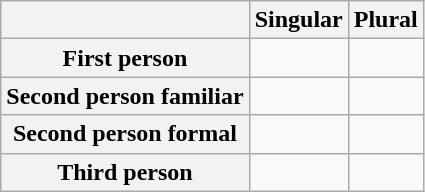<table class="wikitable">
<tr>
<th></th>
<th>Singular</th>
<th>Plural</th>
</tr>
<tr>
<th>First person</th>
<td></td>
<td></td>
</tr>
<tr>
<th>Second person familiar</th>
<td><br></td>
<td></td>
</tr>
<tr>
<th>Second person formal</th>
<td></td>
<td></td>
</tr>
<tr>
<th>Third person</th>
<td></td>
<td></td>
</tr>
</table>
